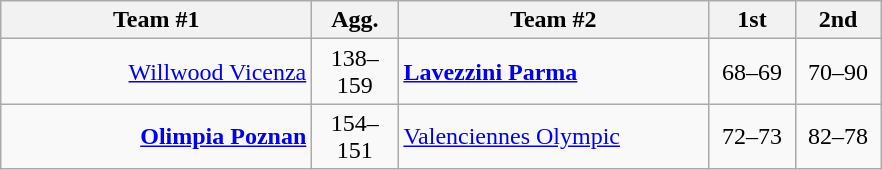<table class=wikitable style="text-align:center">
<tr>
<th width=200>Team #1</th>
<th width=50>Agg.</th>
<th width=200>Team #2</th>
<th width=50>1st</th>
<th width=50>2nd</th>
</tr>
<tr>
<td align=right><a href='#'>Willwood Vicenza</a> </td>
<td>138–159</td>
<td align=left> <strong><a href='#'>Lavezzini Parma</a></strong></td>
<td align=center>68–69</td>
<td align=center>70–90</td>
</tr>
<tr>
<td align=right><strong><a href='#'>Olimpia Poznan</a></strong> </td>
<td>154–151</td>
<td align=left> <a href='#'>Valenciennes Olympic</a></td>
<td align=center>72–73</td>
<td align=center>82–78</td>
</tr>
</table>
